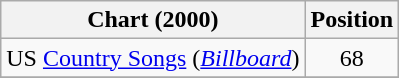<table class="wikitable sortable">
<tr>
<th scope="col">Chart (2000)</th>
<th scope="col">Position</th>
</tr>
<tr>
<td>US <a href='#'>Country Songs</a> (<em><a href='#'>Billboard</a></em>)</td>
<td align="center">68</td>
</tr>
<tr>
</tr>
</table>
